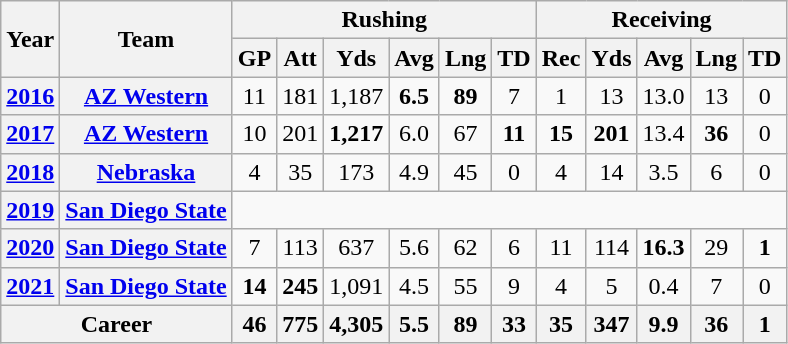<table class="wikitable" style="text-align:center">
<tr>
<th rowspan="2">Year</th>
<th rowspan="2">Team</th>
<th colspan="6">Rushing</th>
<th colspan="5">Receiving</th>
</tr>
<tr>
<th>GP</th>
<th>Att</th>
<th>Yds</th>
<th>Avg</th>
<th>Lng</th>
<th>TD</th>
<th>Rec</th>
<th>Yds</th>
<th>Avg</th>
<th>Lng</th>
<th>TD</th>
</tr>
<tr>
<th><a href='#'>2016</a></th>
<th><a href='#'>AZ Western</a></th>
<td>11</td>
<td>181</td>
<td>1,187</td>
<td><strong>6.5</strong></td>
<td><strong>89</strong></td>
<td>7</td>
<td>1</td>
<td>13</td>
<td>13.0</td>
<td>13</td>
<td>0</td>
</tr>
<tr>
<th><a href='#'>2017</a></th>
<th><a href='#'>AZ Western</a></th>
<td>10</td>
<td>201</td>
<td><strong>1,217</strong></td>
<td>6.0</td>
<td>67</td>
<td><strong>11</strong></td>
<td><strong>15</strong></td>
<td><strong>201</strong></td>
<td>13.4</td>
<td><strong>36</strong></td>
<td>0</td>
</tr>
<tr>
<th><a href='#'>2018</a></th>
<th><a href='#'>Nebraska</a></th>
<td>4</td>
<td>35</td>
<td>173</td>
<td>4.9</td>
<td>45</td>
<td>0</td>
<td>4</td>
<td>14</td>
<td>3.5</td>
<td>6</td>
<td>0</td>
</tr>
<tr>
<th><a href='#'>2019</a></th>
<th><a href='#'>San Diego State</a></th>
<td colspan="11"><em></em></td>
</tr>
<tr>
<th><a href='#'>2020</a></th>
<th><a href='#'>San Diego State</a></th>
<td>7</td>
<td>113</td>
<td>637</td>
<td>5.6</td>
<td>62</td>
<td>6</td>
<td>11</td>
<td>114</td>
<td><strong>16.3</strong></td>
<td>29</td>
<td><strong>1</strong></td>
</tr>
<tr>
<th><a href='#'>2021</a></th>
<th><a href='#'>San Diego State</a></th>
<td><strong>14</strong></td>
<td><strong>245</strong></td>
<td>1,091</td>
<td>4.5</td>
<td>55</td>
<td>9</td>
<td>4</td>
<td>5</td>
<td>0.4</td>
<td>7</td>
<td>0</td>
</tr>
<tr>
<th colspan="2">Career</th>
<th>46</th>
<th>775</th>
<th>4,305</th>
<th>5.5</th>
<th>89</th>
<th>33</th>
<th>35</th>
<th>347</th>
<th>9.9</th>
<th>36</th>
<th>1</th>
</tr>
</table>
